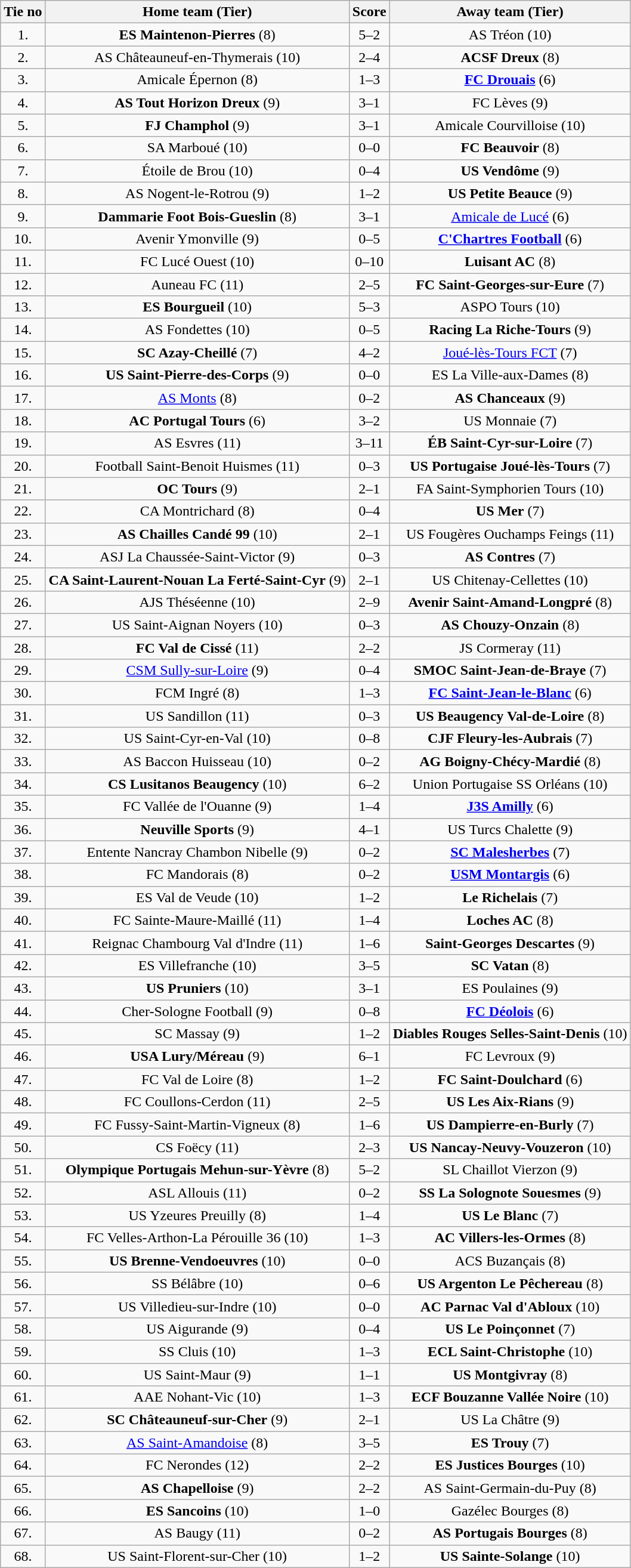<table class="wikitable" style="text-align: center">
<tr>
<th>Tie no</th>
<th>Home team (Tier)</th>
<th>Score</th>
<th>Away team (Tier)</th>
</tr>
<tr>
<td>1.</td>
<td><strong>ES Maintenon-Pierres</strong> (8)</td>
<td>5–2</td>
<td>AS Tréon (10)</td>
</tr>
<tr>
<td>2.</td>
<td>AS Châteauneuf-en-Thymerais (10)</td>
<td>2–4</td>
<td><strong>ACSF Dreux</strong> (8)</td>
</tr>
<tr>
<td>3.</td>
<td>Amicale Épernon (8)</td>
<td>1–3</td>
<td><strong><a href='#'>FC Drouais</a></strong> (6)</td>
</tr>
<tr>
<td>4.</td>
<td><strong>AS Tout Horizon Dreux</strong> (9)</td>
<td>3–1</td>
<td>FC Lèves (9)</td>
</tr>
<tr>
<td>5.</td>
<td><strong>FJ Champhol</strong> (9)</td>
<td>3–1</td>
<td>Amicale Courvilloise (10)</td>
</tr>
<tr>
<td>6.</td>
<td>SA Marboué (10)</td>
<td>0–0 </td>
<td><strong>FC Beauvoir</strong> (8)</td>
</tr>
<tr>
<td>7.</td>
<td>Étoile de Brou (10)</td>
<td>0–4</td>
<td><strong>US Vendôme</strong> (9)</td>
</tr>
<tr>
<td>8.</td>
<td>AS Nogent-le-Rotrou (9)</td>
<td>1–2</td>
<td><strong>US Petite Beauce</strong> (9)</td>
</tr>
<tr>
<td>9.</td>
<td><strong>Dammarie Foot Bois-Gueslin</strong> (8)</td>
<td>3–1</td>
<td><a href='#'>Amicale de Lucé</a> (6)</td>
</tr>
<tr>
<td>10.</td>
<td>Avenir Ymonville (9)</td>
<td>0–5</td>
<td><strong><a href='#'>C'Chartres Football</a></strong> (6)</td>
</tr>
<tr>
<td>11.</td>
<td>FC Lucé Ouest (10)</td>
<td>0–10</td>
<td><strong>Luisant AC</strong> (8)</td>
</tr>
<tr>
<td>12.</td>
<td>Auneau FC (11)</td>
<td>2–5</td>
<td><strong>FC Saint-Georges-sur-Eure</strong> (7)</td>
</tr>
<tr>
<td>13.</td>
<td><strong>ES Bourgueil</strong> (10)</td>
<td>5–3</td>
<td>ASPO Tours (10)</td>
</tr>
<tr>
<td>14.</td>
<td>AS Fondettes (10)</td>
<td>0–5</td>
<td><strong>Racing La Riche-Tours</strong> (9)</td>
</tr>
<tr>
<td>15.</td>
<td><strong>SC Azay-Cheillé</strong> (7)</td>
<td>4–2</td>
<td><a href='#'>Joué-lès-Tours FCT</a> (7)</td>
</tr>
<tr>
<td>16.</td>
<td><strong>US Saint-Pierre-des-Corps</strong> (9)</td>
<td>0–0 </td>
<td>ES La Ville-aux-Dames (8)</td>
</tr>
<tr>
<td>17.</td>
<td><a href='#'>AS Monts</a> (8)</td>
<td>0–2</td>
<td><strong>AS Chanceaux</strong> (9)</td>
</tr>
<tr>
<td>18.</td>
<td><strong>AC Portugal Tours</strong> (6)</td>
<td>3–2</td>
<td>US Monnaie (7)</td>
</tr>
<tr>
<td>19.</td>
<td>AS Esvres (11)</td>
<td>3–11</td>
<td><strong>ÉB Saint-Cyr-sur-Loire</strong> (7)</td>
</tr>
<tr>
<td>20.</td>
<td>Football Saint-Benoit Huismes (11)</td>
<td>0–3</td>
<td><strong>US Portugaise Joué-lès-Tours</strong> (7)</td>
</tr>
<tr>
<td>21.</td>
<td><strong>OC Tours</strong> (9)</td>
<td>2–1</td>
<td>FA Saint-Symphorien Tours (10)</td>
</tr>
<tr>
<td>22.</td>
<td>CA Montrichard (8)</td>
<td>0–4</td>
<td><strong>US Mer</strong> (7)</td>
</tr>
<tr>
<td>23.</td>
<td><strong>AS Chailles Candé 99</strong> (10)</td>
<td>2–1</td>
<td>US Fougères Ouchamps Feings (11)</td>
</tr>
<tr>
<td>24.</td>
<td>ASJ La Chaussée-Saint-Victor (9)</td>
<td>0–3</td>
<td><strong>AS Contres</strong> (7)</td>
</tr>
<tr>
<td>25.</td>
<td><strong>CA Saint-Laurent-Nouan La Ferté-Saint-Cyr</strong> (9)</td>
<td>2–1</td>
<td>US Chitenay-Cellettes (10)</td>
</tr>
<tr>
<td>26.</td>
<td>AJS Théséenne (10)</td>
<td>2–9</td>
<td><strong>Avenir Saint-Amand-Longpré</strong> (8)</td>
</tr>
<tr>
<td>27.</td>
<td>US Saint-Aignan Noyers (10)</td>
<td>0–3</td>
<td><strong>AS Chouzy-Onzain</strong> (8)</td>
</tr>
<tr>
<td>28.</td>
<td><strong>FC Val de Cissé</strong> (11)</td>
<td>2–2 </td>
<td>JS Cormeray (11)</td>
</tr>
<tr>
<td>29.</td>
<td><a href='#'>CSM Sully-sur-Loire</a> (9)</td>
<td>0–4</td>
<td><strong>SMOC Saint-Jean-de-Braye</strong> (7)</td>
</tr>
<tr>
<td>30.</td>
<td>FCM Ingré (8)</td>
<td>1–3</td>
<td><strong><a href='#'>FC Saint-Jean-le-Blanc</a></strong> (6)</td>
</tr>
<tr>
<td>31.</td>
<td>US Sandillon (11)</td>
<td>0–3</td>
<td><strong>US Beaugency Val-de-Loire</strong> (8)</td>
</tr>
<tr>
<td>32.</td>
<td>US Saint-Cyr-en-Val (10)</td>
<td>0–8</td>
<td><strong>CJF Fleury-les-Aubrais</strong> (7)</td>
</tr>
<tr>
<td>33.</td>
<td>AS Baccon Huisseau (10)</td>
<td>0–2</td>
<td><strong>AG Boigny-Chécy-Mardié</strong> (8)</td>
</tr>
<tr>
<td>34.</td>
<td><strong>CS Lusitanos Beaugency</strong> (10)</td>
<td>6–2</td>
<td>Union Portugaise SS Orléans (10)</td>
</tr>
<tr>
<td>35.</td>
<td>FC Vallée de l'Ouanne (9)</td>
<td>1–4</td>
<td><strong><a href='#'>J3S Amilly</a></strong> (6)</td>
</tr>
<tr>
<td>36.</td>
<td><strong>Neuville Sports</strong> (9)</td>
<td>4–1</td>
<td>US Turcs Chalette (9)</td>
</tr>
<tr>
<td>37.</td>
<td>Entente Nancray Chambon Nibelle (9)</td>
<td>0–2</td>
<td><strong><a href='#'>SC Malesherbes</a></strong> (7)</td>
</tr>
<tr>
<td>38.</td>
<td>FC Mandorais (8)</td>
<td>0–2</td>
<td><strong><a href='#'>USM Montargis</a></strong> (6)</td>
</tr>
<tr>
<td>39.</td>
<td>ES Val de Veude (10)</td>
<td>1–2</td>
<td><strong>Le Richelais</strong> (7)</td>
</tr>
<tr>
<td>40.</td>
<td>FC Sainte-Maure-Maillé (11)</td>
<td>1–4</td>
<td><strong>Loches AC</strong> (8)</td>
</tr>
<tr>
<td>41.</td>
<td>Reignac Chambourg Val d'Indre (11)</td>
<td>1–6</td>
<td><strong>Saint-Georges Descartes</strong> (9)</td>
</tr>
<tr>
<td>42.</td>
<td>ES Villefranche (10)</td>
<td>3–5</td>
<td><strong>SC Vatan</strong> (8)</td>
</tr>
<tr>
<td>43.</td>
<td><strong>US Pruniers</strong> (10)</td>
<td>3–1</td>
<td>ES Poulaines (9)</td>
</tr>
<tr>
<td>44.</td>
<td>Cher-Sologne Football (9)</td>
<td>0–8</td>
<td><strong><a href='#'>FC Déolois</a></strong> (6)</td>
</tr>
<tr>
<td>45.</td>
<td>SC Massay (9)</td>
<td>1–2</td>
<td><strong>Diables Rouges Selles-Saint-Denis</strong> (10)</td>
</tr>
<tr>
<td>46.</td>
<td><strong>USA Lury/Méreau</strong> (9)</td>
<td>6–1</td>
<td>FC Levroux (9)</td>
</tr>
<tr>
<td>47.</td>
<td>FC Val de Loire (8)</td>
<td>1–2</td>
<td><strong>FC Saint-Doulchard</strong> (6)</td>
</tr>
<tr>
<td>48.</td>
<td>FC Coullons-Cerdon (11)</td>
<td>2–5</td>
<td><strong>US Les Aix-Rians</strong> (9)</td>
</tr>
<tr>
<td>49.</td>
<td>FC Fussy-Saint-Martin-Vigneux (8)</td>
<td>1–6</td>
<td><strong>US Dampierre-en-Burly</strong> (7)</td>
</tr>
<tr>
<td>50.</td>
<td>CS Foëcy (11)</td>
<td>2–3</td>
<td><strong>US Nancay-Neuvy-Vouzeron</strong> (10)</td>
</tr>
<tr>
<td>51.</td>
<td><strong>Olympique Portugais Mehun-sur-Yèvre</strong> (8)</td>
<td>5–2</td>
<td>SL Chaillot Vierzon (9)</td>
</tr>
<tr>
<td>52.</td>
<td>ASL Allouis (11)</td>
<td>0–2</td>
<td><strong>SS La Solognote Souesmes</strong> (9)</td>
</tr>
<tr>
<td>53.</td>
<td>US Yzeures Preuilly (8)</td>
<td>1–4</td>
<td><strong>US Le Blanc</strong> (7)</td>
</tr>
<tr>
<td>54.</td>
<td>FC Velles-Arthon-La Pérouille 36 (10)</td>
<td>1–3</td>
<td><strong>AC Villers-les-Ormes</strong> (8)</td>
</tr>
<tr>
<td>55.</td>
<td><strong>US Brenne-Vendoeuvres</strong> (10)</td>
<td>0–0 </td>
<td>ACS Buzançais (8)</td>
</tr>
<tr>
<td>56.</td>
<td>SS Bélâbre (10)</td>
<td>0–6</td>
<td><strong>US Argenton Le Pêchereau</strong> (8)</td>
</tr>
<tr>
<td>57.</td>
<td>US Villedieu-sur-Indre (10)</td>
<td>0–0 </td>
<td><strong>AC Parnac Val d'Abloux</strong> (10)</td>
</tr>
<tr>
<td>58.</td>
<td>US Aigurande (9)</td>
<td>0–4</td>
<td><strong>US Le Poinçonnet</strong> (7)</td>
</tr>
<tr>
<td>59.</td>
<td>SS Cluis (10)</td>
<td>1–3</td>
<td><strong>ECL Saint-Christophe</strong> (10)</td>
</tr>
<tr>
<td>60.</td>
<td>US Saint-Maur (9)</td>
<td>1–1 </td>
<td><strong>US Montgivray</strong> (8)</td>
</tr>
<tr>
<td>61.</td>
<td>AAE Nohant-Vic (10)</td>
<td>1–3</td>
<td><strong>ECF Bouzanne Vallée Noire</strong> (10)</td>
</tr>
<tr>
<td>62.</td>
<td><strong>SC Châteauneuf-sur-Cher</strong> (9)</td>
<td>2–1</td>
<td>US La Châtre (9)</td>
</tr>
<tr>
<td>63.</td>
<td><a href='#'>AS Saint-Amandoise</a> (8)</td>
<td>3–5</td>
<td><strong>ES Trouy</strong> (7)</td>
</tr>
<tr>
<td>64.</td>
<td>FC Nerondes (12)</td>
<td>2–2 </td>
<td><strong>ES Justices Bourges</strong> (10)</td>
</tr>
<tr>
<td>65.</td>
<td><strong>AS Chapelloise</strong> (9)</td>
<td>2–2 </td>
<td>AS Saint-Germain-du-Puy (8)</td>
</tr>
<tr>
<td>66.</td>
<td><strong>ES Sancoins</strong> (10)</td>
<td>1–0</td>
<td>Gazélec Bourges (8)</td>
</tr>
<tr>
<td>67.</td>
<td>AS Baugy (11)</td>
<td>0–2</td>
<td><strong>AS Portugais Bourges</strong> (8)</td>
</tr>
<tr>
<td>68.</td>
<td>US Saint-Florent-sur-Cher (10)</td>
<td>1–2</td>
<td><strong>US Sainte-Solange</strong> (10)</td>
</tr>
</table>
